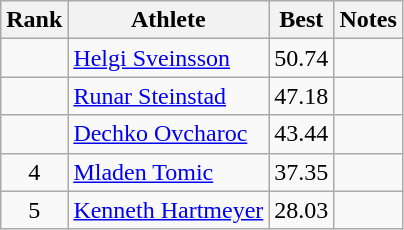<table class="wikitable sortable" style="text-align:center">
<tr>
<th>Rank</th>
<th>Athlete</th>
<th>Best</th>
<th>Notes</th>
</tr>
<tr>
<td></td>
<td style="text-align:left"><a href='#'>Helgi Sveinsson</a><br></td>
<td>50.74</td>
<td></td>
</tr>
<tr>
<td></td>
<td style="text-align:left"><a href='#'>Runar Steinstad</a><br></td>
<td>47.18</td>
<td></td>
</tr>
<tr>
<td></td>
<td style="text-align:left"><a href='#'>Dechko Ovcharoc</a><br></td>
<td>43.44</td>
<td></td>
</tr>
<tr>
<td>4</td>
<td style="text-align:left"><a href='#'>Mladen Tomic</a><br></td>
<td>37.35</td>
<td></td>
</tr>
<tr>
<td>5</td>
<td style="text-align:left"><a href='#'>Kenneth Hartmeyer</a><br></td>
<td>28.03</td>
<td></td>
</tr>
</table>
